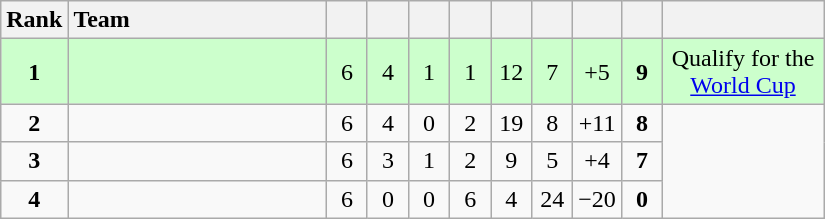<table class="wikitable" style="text-align:center">
<tr>
<th width=30>Rank</th>
<th width=165 style="text-align:left">Team</th>
<th width=20></th>
<th width=20></th>
<th width=20></th>
<th width=20></th>
<th width=20></th>
<th width=20></th>
<th width=20></th>
<th width=20></th>
<th width=100></th>
</tr>
<tr bgcolor="#ccffcc">
<td><strong>1</strong></td>
<td align="left"></td>
<td>6</td>
<td>4</td>
<td>1</td>
<td>1</td>
<td>12</td>
<td>7</td>
<td>+5</td>
<td><strong>9</strong></td>
<td col_=green1>Qualify for the <a href='#'>World Cup</a></td>
</tr>
<tr>
<td><strong>2</strong></td>
<td align="left"></td>
<td>6</td>
<td>4</td>
<td>0</td>
<td>2</td>
<td>19</td>
<td>8</td>
<td>+11</td>
<td><strong>8</strong></td>
</tr>
<tr>
<td><strong>3</strong></td>
<td align="left"></td>
<td>6</td>
<td>3</td>
<td>1</td>
<td>2</td>
<td>9</td>
<td>5</td>
<td>+4</td>
<td><strong>7</strong></td>
</tr>
<tr>
<td><strong>4</strong></td>
<td align="left"></td>
<td>6</td>
<td>0</td>
<td>0</td>
<td>6</td>
<td>4</td>
<td>24</td>
<td>−20</td>
<td><strong>0</strong></td>
</tr>
</table>
